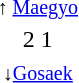<table style="text-align:center">
<tr>
<td><small>↑ <a href='#'>Maegyo</a> </small></td>
</tr>
<tr>
<td><span>2</span>   <span>1</span></td>
</tr>
<tr>
<td><small>↓<a href='#'>Gosaek</a> </small></td>
</tr>
</table>
